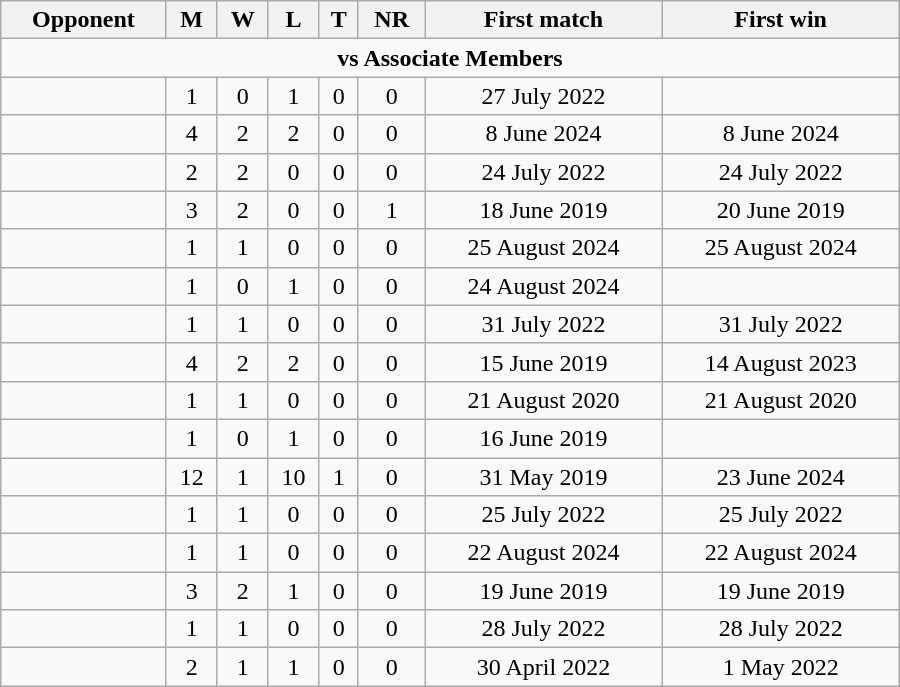<table class="wikitable" style="text-align: center; width: 600px;">
<tr>
<th>Opponent</th>
<th>M</th>
<th>W</th>
<th>L</th>
<th>T</th>
<th>NR</th>
<th>First match</th>
<th>First win</th>
</tr>
<tr>
<td colspan="8" style="text-align:center;"><strong>vs Associate Members</strong></td>
</tr>
<tr>
<td align=left></td>
<td>1</td>
<td>0</td>
<td>1</td>
<td>0</td>
<td>0</td>
<td>27 July 2022</td>
<td></td>
</tr>
<tr>
<td align=left></td>
<td>4</td>
<td>2</td>
<td>2</td>
<td>0</td>
<td>0</td>
<td>8 June 2024</td>
<td>8 June 2024</td>
</tr>
<tr>
<td align=left></td>
<td>2</td>
<td>2</td>
<td>0</td>
<td>0</td>
<td>0</td>
<td>24 July 2022</td>
<td>24 July 2022</td>
</tr>
<tr>
<td align=left></td>
<td>3</td>
<td>2</td>
<td>0</td>
<td>0</td>
<td>1</td>
<td>18 June 2019</td>
<td>20 June 2019</td>
</tr>
<tr>
<td align=left></td>
<td>1</td>
<td>1</td>
<td>0</td>
<td>0</td>
<td>0</td>
<td>25 August 2024</td>
<td>25 August 2024</td>
</tr>
<tr>
<td align=left></td>
<td>1</td>
<td>0</td>
<td>1</td>
<td>0</td>
<td>0</td>
<td>24 August 2024</td>
<td></td>
</tr>
<tr>
<td align=left></td>
<td>1</td>
<td>1</td>
<td>0</td>
<td>0</td>
<td>0</td>
<td>31 July 2022</td>
<td>31 July 2022</td>
</tr>
<tr>
<td align=left></td>
<td>4</td>
<td>2</td>
<td>2</td>
<td>0</td>
<td>0</td>
<td>15 June 2019</td>
<td>14 August 2023</td>
</tr>
<tr>
<td align=left></td>
<td>1</td>
<td>1</td>
<td>0</td>
<td>0</td>
<td>0</td>
<td>21 August 2020</td>
<td>21 August 2020</td>
</tr>
<tr>
<td align=left></td>
<td>1</td>
<td>0</td>
<td>1</td>
<td>0</td>
<td>0</td>
<td>16 June 2019</td>
<td></td>
</tr>
<tr>
<td align=left></td>
<td>12</td>
<td>1</td>
<td>10</td>
<td>1</td>
<td>0</td>
<td>31 May 2019</td>
<td>23 June 2024</td>
</tr>
<tr>
<td align=left></td>
<td>1</td>
<td>1</td>
<td>0</td>
<td>0</td>
<td>0</td>
<td>25 July 2022</td>
<td>25 July 2022</td>
</tr>
<tr>
<td align=left></td>
<td>1</td>
<td>1</td>
<td>0</td>
<td>0</td>
<td>0</td>
<td>22 August 2024</td>
<td>22 August 2024</td>
</tr>
<tr>
<td align=left></td>
<td>3</td>
<td>2</td>
<td>1</td>
<td>0</td>
<td>0</td>
<td>19 June 2019</td>
<td>19 June 2019</td>
</tr>
<tr>
<td align=left></td>
<td>1</td>
<td>1</td>
<td>0</td>
<td>0</td>
<td>0</td>
<td>28 July 2022</td>
<td>28 July 2022</td>
</tr>
<tr>
<td align=left></td>
<td>2</td>
<td>1</td>
<td>1</td>
<td>0</td>
<td>0</td>
<td>30 April 2022</td>
<td>1 May 2022</td>
</tr>
</table>
